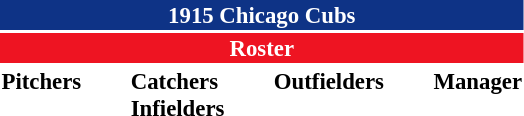<table class="toccolours" style="font-size: 95%;">
<tr>
<th colspan="10" style="background-color: #0e3386; color: white; text-align: center;">1915 Chicago Cubs</th>
</tr>
<tr>
<td colspan="10" style="background-color: #EE1422; color: white; text-align: center;"><strong>Roster</strong></td>
</tr>
<tr>
<td valign="top"><strong>Pitchers</strong><br>










</td>
<td width="25px"></td>
<td valign="top"><strong>Catchers</strong><br>




<strong>Infielders</strong>









</td>
<td width="25px"></td>
<td valign="top"><strong>Outfielders</strong><br>




</td>
<td width="25px"></td>
<td valign="top"><strong>Manager</strong><br></td>
</tr>
</table>
